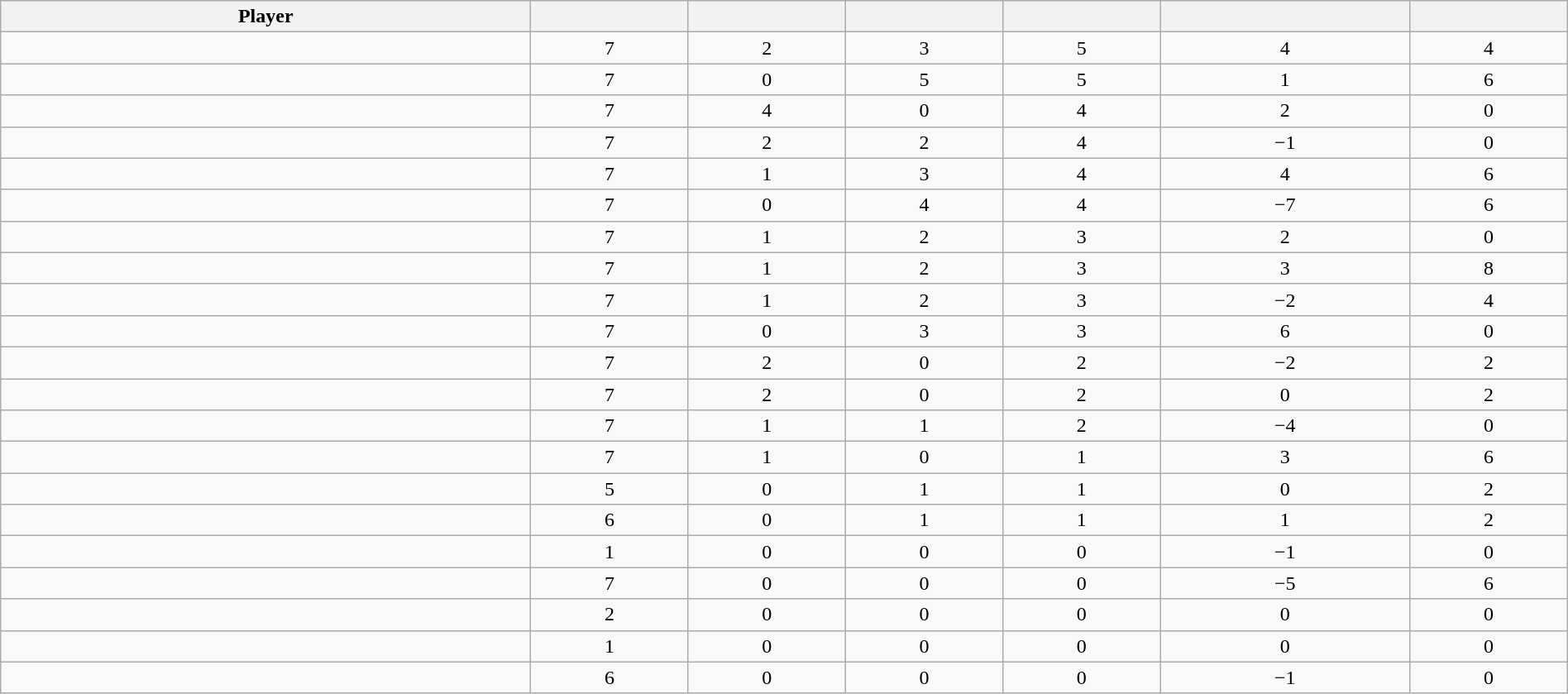<table class="wikitable sortable" style="width:100%; text-align:center;">
<tr>
<th>Player</th>
<th></th>
<th></th>
<th></th>
<th></th>
<th data-sort-type="number"></th>
<th></th>
</tr>
<tr>
<td></td>
<td>7</td>
<td>2</td>
<td>3</td>
<td>5</td>
<td>4</td>
<td>4</td>
</tr>
<tr>
<td></td>
<td>7</td>
<td>0</td>
<td>5</td>
<td>5</td>
<td>1</td>
<td>6</td>
</tr>
<tr>
<td></td>
<td>7</td>
<td>4</td>
<td>0</td>
<td>4</td>
<td>2</td>
<td>0</td>
</tr>
<tr>
<td></td>
<td>7</td>
<td>2</td>
<td>2</td>
<td>4</td>
<td>−1</td>
<td>0</td>
</tr>
<tr>
<td></td>
<td>7</td>
<td>1</td>
<td>3</td>
<td>4</td>
<td>4</td>
<td>6</td>
</tr>
<tr>
<td></td>
<td>7</td>
<td>0</td>
<td>4</td>
<td>4</td>
<td>−7</td>
<td>6</td>
</tr>
<tr>
<td></td>
<td>7</td>
<td>1</td>
<td>2</td>
<td>3</td>
<td>2</td>
<td>0</td>
</tr>
<tr>
<td></td>
<td>7</td>
<td>1</td>
<td>2</td>
<td>3</td>
<td>3</td>
<td>8</td>
</tr>
<tr>
<td></td>
<td>7</td>
<td>1</td>
<td>2</td>
<td>3</td>
<td>−2</td>
<td>4</td>
</tr>
<tr>
<td></td>
<td>7</td>
<td>0</td>
<td>3</td>
<td>3</td>
<td>6</td>
<td>0</td>
</tr>
<tr>
<td></td>
<td>7</td>
<td>2</td>
<td>0</td>
<td>2</td>
<td>−2</td>
<td>2</td>
</tr>
<tr>
<td></td>
<td>7</td>
<td>2</td>
<td>0</td>
<td>2</td>
<td>0</td>
<td>2</td>
</tr>
<tr>
<td></td>
<td>7</td>
<td>1</td>
<td>1</td>
<td>2</td>
<td>−4</td>
<td>0</td>
</tr>
<tr>
<td></td>
<td>7</td>
<td>1</td>
<td>0</td>
<td>1</td>
<td>3</td>
<td>6</td>
</tr>
<tr>
<td></td>
<td>5</td>
<td>0</td>
<td>1</td>
<td>1</td>
<td>0</td>
<td>2</td>
</tr>
<tr>
<td></td>
<td>6</td>
<td>0</td>
<td>1</td>
<td>1</td>
<td>1</td>
<td>2</td>
</tr>
<tr>
<td></td>
<td>1</td>
<td>0</td>
<td>0</td>
<td>0</td>
<td>−1</td>
<td>0</td>
</tr>
<tr>
<td></td>
<td>7</td>
<td>0</td>
<td>0</td>
<td>0</td>
<td>−5</td>
<td>6</td>
</tr>
<tr>
<td></td>
<td>2</td>
<td>0</td>
<td>0</td>
<td>0</td>
<td>0</td>
<td>0</td>
</tr>
<tr>
<td></td>
<td>1</td>
<td>0</td>
<td>0</td>
<td>0</td>
<td>0</td>
<td>0</td>
</tr>
<tr>
<td></td>
<td>6</td>
<td>0</td>
<td>0</td>
<td>0</td>
<td>−1</td>
<td>0</td>
</tr>
</table>
